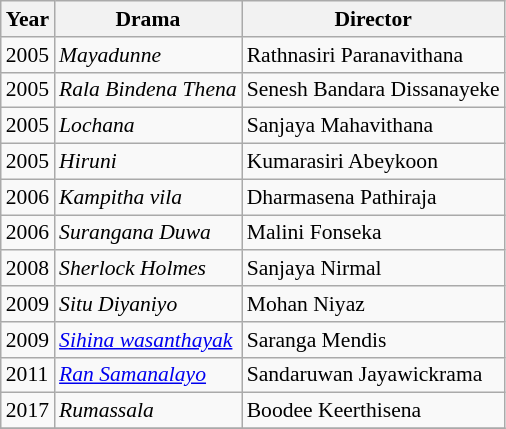<table class="wikitable" style="font-size: 90%;">
<tr>
<th>Year</th>
<th>Drama</th>
<th>Director</th>
</tr>
<tr>
<td>2005</td>
<td><em>Mayadunne</em> </td>
<td>Rathnasiri Paranavithana</td>
</tr>
<tr>
<td>2005</td>
<td><em>Rala Bindena Thena</em></td>
<td>Senesh Bandara Dissanayeke</td>
</tr>
<tr>
<td>2005</td>
<td><em>Lochana</em></td>
<td>Sanjaya Mahavithana</td>
</tr>
<tr>
<td>2005</td>
<td><em>Hiruni</em></td>
<td>Kumarasiri Abeykoon</td>
</tr>
<tr>
<td>2006</td>
<td><em>Kampitha vila</em></td>
<td>Dharmasena  Pathiraja</td>
</tr>
<tr>
<td>2006</td>
<td><em>Surangana Duwa</em> </td>
<td>Malini Fonseka</td>
</tr>
<tr>
<td>2008</td>
<td><em>Sherlock Holmes</em></td>
<td>Sanjaya Nirmal</td>
</tr>
<tr>
<td>2009</td>
<td><em>Situ Diyaniyo</em></td>
<td>Mohan Niyaz</td>
</tr>
<tr>
<td>2009</td>
<td><em><a href='#'>Sihina wasanthayak</a></em></td>
<td>Saranga Mendis</td>
</tr>
<tr>
<td>2011</td>
<td><em><a href='#'>Ran Samanalayo</a></em></td>
<td>Sandaruwan Jayawickrama</td>
</tr>
<tr>
<td>2017</td>
<td><em>Rumassala</em></td>
<td>Boodee Keerthisena</td>
</tr>
<tr>
</tr>
</table>
